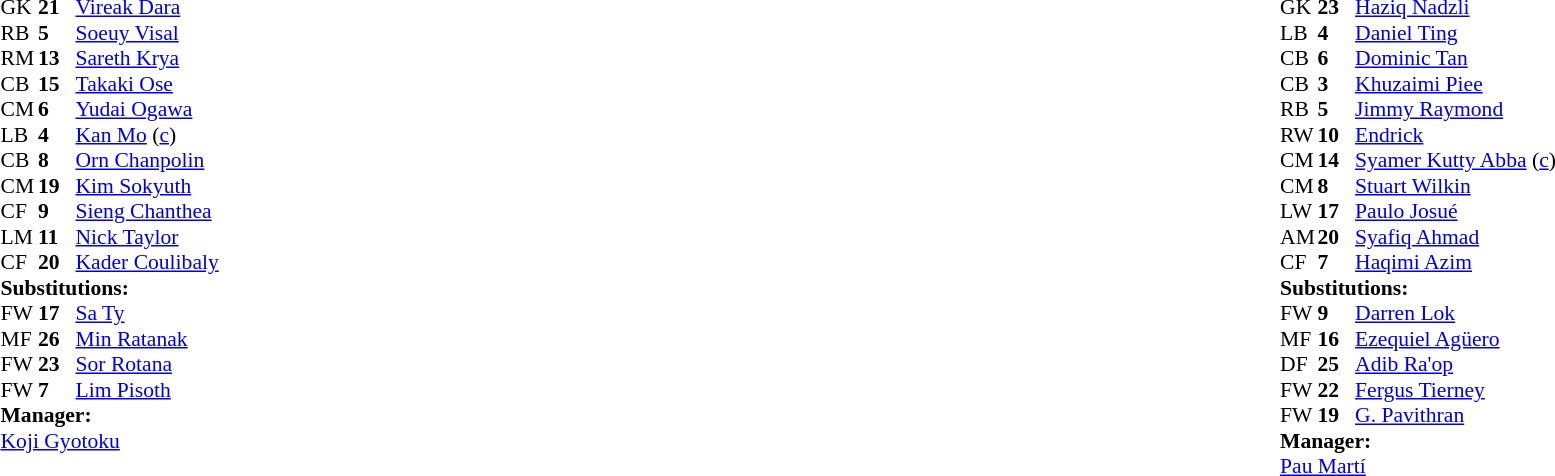<table width="100%">
<tr>
<td valign="top" width="40%"><br><table style="font-size:90%" cellspacing="0" cellpadding="0">
<tr>
<th width=25></th>
<th width=25></th>
</tr>
<tr>
<td>GK</td>
<td><strong>21</strong></td>
<td><a href='#'>Vireak Dara</a></td>
</tr>
<tr>
<td>RB</td>
<td><strong>5</strong></td>
<td><a href='#'>Soeuy Visal</a></td>
<td></td>
<td></td>
</tr>
<tr>
<td>RM</td>
<td><strong>13</strong></td>
<td><a href='#'>Sareth Krya</a></td>
</tr>
<tr>
<td>CB</td>
<td><strong>15</strong></td>
<td><a href='#'>Takaki Ose</a></td>
</tr>
<tr>
<td>CM</td>
<td><strong>6</strong></td>
<td><a href='#'>Yudai Ogawa</a></td>
</tr>
<tr>
<td>LB</td>
<td><strong>4</strong></td>
<td><a href='#'>Kan Mo</a> (<a href='#'>c</a>)</td>
</tr>
<tr>
<td>CB</td>
<td><strong>8</strong></td>
<td><a href='#'>Orn Chanpolin</a></td>
</tr>
<tr>
<td>CM</td>
<td><strong>19</strong></td>
<td><a href='#'>Kim Sokyuth</a></td>
<td></td>
<td></td>
</tr>
<tr>
<td>CF</td>
<td><strong>9</strong></td>
<td><a href='#'>Sieng Chanthea</a></td>
<td></td>
<td></td>
</tr>
<tr>
<td>LM</td>
<td><strong>11</strong></td>
<td><a href='#'>Nick Taylor</a></td>
</tr>
<tr>
<td>CF</td>
<td><strong>20</strong></td>
<td><a href='#'>Kader Coulibaly</a></td>
<td></td>
<td></td>
</tr>
<tr>
<td colspan=3><strong>Substitutions:</strong></td>
</tr>
<tr>
<td>FW</td>
<td><strong>17</strong></td>
<td><a href='#'>Sa Ty</a></td>
<td></td>
<td></td>
</tr>
<tr>
<td>MF</td>
<td><strong>26</strong></td>
<td><a href='#'>Min Ratanak</a></td>
<td></td>
<td></td>
</tr>
<tr>
<td>FW</td>
<td><strong>23</strong></td>
<td><a href='#'>Sor Rotana</a></td>
<td></td>
<td></td>
</tr>
<tr>
<td>FW</td>
<td><strong>7</strong></td>
<td><a href='#'>Lim Pisoth</a></td>
<td></td>
<td></td>
</tr>
<tr>
<td colspan=3><strong>Manager:</strong></td>
</tr>
<tr>
<td colspan=3> <a href='#'>Koji Gyotoku</a></td>
</tr>
</table>
</td>
<td valign="top"></td>
<td valign="top" width="50%"><br><table style="font-size:90%; margin:auto" cellspacing="0" cellpadding="0">
<tr>
<th width=25></th>
<th width=25></th>
</tr>
<tr>
<td>GK</td>
<td><strong>23</strong></td>
<td><a href='#'>Haziq Nadzli</a></td>
</tr>
<tr>
<td>LB</td>
<td><strong>4</strong></td>
<td><a href='#'>Daniel Ting</a></td>
</tr>
<tr>
<td>CB</td>
<td><strong>6</strong></td>
<td><a href='#'>Dominic Tan</a></td>
</tr>
<tr>
<td>CB</td>
<td><strong>3</strong></td>
<td><a href='#'>Khuzaimi Piee</a></td>
<td></td>
<td></td>
</tr>
<tr>
<td>RB</td>
<td><strong>5</strong></td>
<td><a href='#'>Jimmy Raymond</a></td>
<td></td>
</tr>
<tr>
<td>RW</td>
<td><strong>10</strong></td>
<td><a href='#'>Endrick</a></td>
</tr>
<tr>
<td>CM</td>
<td><strong>14</strong></td>
<td><a href='#'>Syamer Kutty Abba</a> (<a href='#'>c</a>)</td>
</tr>
<tr>
<td>CM</td>
<td><strong>8</strong></td>
<td><a href='#'>Stuart Wilkin</a></td>
<td></td>
<td></td>
</tr>
<tr>
<td>LW</td>
<td><strong>17</strong></td>
<td><a href='#'>Paulo Josué</a></td>
<td></td>
<td></td>
</tr>
<tr>
<td>AM</td>
<td><strong>20</strong></td>
<td><a href='#'>Syafiq Ahmad</a></td>
<td></td>
<td></td>
</tr>
<tr>
<td>CF</td>
<td><strong>7</strong></td>
<td><a href='#'>Haqimi Azim</a></td>
<td></td>
<td></td>
</tr>
<tr>
<td colspan=3><strong>Substitutions:</strong></td>
</tr>
<tr>
<td>FW</td>
<td><strong>9</strong></td>
<td><a href='#'>Darren Lok</a></td>
<td></td>
<td></td>
</tr>
<tr>
<td>MF</td>
<td><strong>16</strong></td>
<td><a href='#'>Ezequiel Agüero</a></td>
<td></td>
<td></td>
</tr>
<tr>
<td>DF</td>
<td><strong>25</strong></td>
<td><a href='#'>Adib Ra'op</a></td>
<td></td>
<td></td>
</tr>
<tr>
<td>FW</td>
<td><strong>22</strong></td>
<td><a href='#'>Fergus Tierney</a></td>
<td></td>
<td></td>
</tr>
<tr>
<td>FW</td>
<td><strong>19</strong></td>
<td><a href='#'>G. Pavithran</a></td>
<td></td>
<td></td>
</tr>
<tr>
<td colspan=3><strong>Manager:</strong></td>
</tr>
<tr>
<td colspan=3> <a href='#'>Pau Martí</a></td>
</tr>
</table>
</td>
</tr>
</table>
